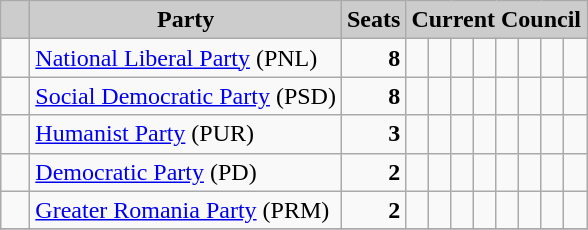<table class="wikitable">
<tr>
<th style="background:#ccc">   </th>
<th style="background:#ccc">Party</th>
<th style="background:#ccc">Seats</th>
<th style="background:#ccc" colspan="8">Current Council</th>
</tr>
<tr>
<td>  </td>
<td><a href='#'>National Liberal Party</a> (PNL)</td>
<td style="text-align: right"><strong>8</strong></td>
<td>  </td>
<td>  </td>
<td>  </td>
<td>  </td>
<td>  </td>
<td>  </td>
<td>  </td>
<td>  </td>
</tr>
<tr>
<td>  </td>
<td><a href='#'>Social Democratic Party</a> (PSD)</td>
<td style="text-align: right"><strong>8</strong></td>
<td>  </td>
<td>  </td>
<td>  </td>
<td>  </td>
<td>  </td>
<td>  </td>
<td>  </td>
<td>  </td>
</tr>
<tr>
<td>  </td>
<td><a href='#'>Humanist Party</a> (PUR)</td>
<td style="text-align: right"><strong>3</strong></td>
<td></td>
<td></td>
<td></td>
<td> </td>
<td> </td>
<td> </td>
<td> </td>
<td> </td>
</tr>
<tr>
<td>  </td>
<td><a href='#'>Democratic Party</a> (PD)</td>
<td style="text-align: right"><strong>2</strong></td>
<td></td>
<td></td>
<td> </td>
<td> </td>
<td> </td>
<td> </td>
<td> </td>
<td> </td>
</tr>
<tr>
<td>  </td>
<td><a href='#'>Greater Romania Party</a> (PRM)</td>
<td style="text-align: right"><strong>2</strong></td>
<td></td>
<td></td>
<td> </td>
<td> </td>
<td> </td>
<td> </td>
<td> </td>
<td> </td>
</tr>
<tr>
</tr>
</table>
